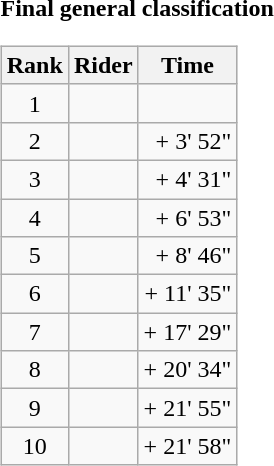<table>
<tr>
<td><strong>Final general classification</strong><br><table class="wikitable">
<tr>
<th scope="col">Rank</th>
<th scope="col">Rider</th>
<th scope="col">Time</th>
</tr>
<tr>
<td style="text-align:center;">1</td>
<td></td>
<td style="text-align:right;"></td>
</tr>
<tr>
<td style="text-align:center;">2</td>
<td></td>
<td style="text-align:right;">+ 3' 52"</td>
</tr>
<tr>
<td style="text-align:center;">3</td>
<td></td>
<td style="text-align:right;">+ 4' 31"</td>
</tr>
<tr>
<td style="text-align:center;">4</td>
<td></td>
<td style="text-align:right;">+ 6' 53"</td>
</tr>
<tr>
<td style="text-align:center;">5</td>
<td></td>
<td style="text-align:right;">+ 8' 46"</td>
</tr>
<tr>
<td style="text-align:center;">6</td>
<td></td>
<td style="text-align:right;">+ 11' 35"</td>
</tr>
<tr>
<td style="text-align:center;">7</td>
<td></td>
<td style="text-align:right;">+ 17' 29"</td>
</tr>
<tr>
<td style="text-align:center;">8</td>
<td></td>
<td style="text-align:right;">+ 20' 34"</td>
</tr>
<tr>
<td style="text-align:center;">9</td>
<td></td>
<td style="text-align:right;">+ 21' 55"</td>
</tr>
<tr>
<td style="text-align:center;">10</td>
<td></td>
<td style="text-align:right;">+ 21' 58"</td>
</tr>
</table>
</td>
</tr>
</table>
